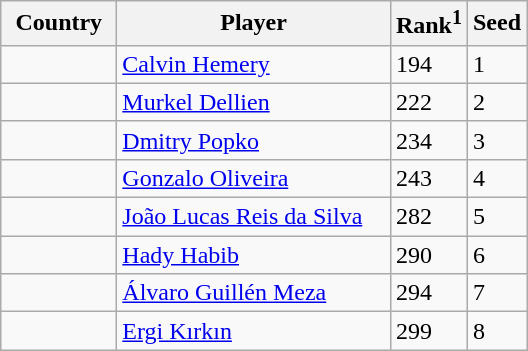<table class="sortable wikitable">
<tr>
<th width="70">Country</th>
<th width="175">Player</th>
<th>Rank<sup>1</sup></th>
<th>Seed</th>
</tr>
<tr>
<td></td>
<td><a href='#'>Calvin Hemery</a></td>
<td>194</td>
<td>1</td>
</tr>
<tr>
<td></td>
<td><a href='#'>Murkel Dellien</a></td>
<td>222</td>
<td>2</td>
</tr>
<tr>
<td></td>
<td><a href='#'>Dmitry Popko</a></td>
<td>234</td>
<td>3</td>
</tr>
<tr>
<td></td>
<td><a href='#'>Gonzalo Oliveira</a></td>
<td>243</td>
<td>4</td>
</tr>
<tr>
<td></td>
<td><a href='#'>João Lucas Reis da Silva</a></td>
<td>282</td>
<td>5</td>
</tr>
<tr>
<td></td>
<td><a href='#'>Hady Habib</a></td>
<td>290</td>
<td>6</td>
</tr>
<tr>
<td></td>
<td><a href='#'>Álvaro Guillén Meza</a></td>
<td>294</td>
<td>7</td>
</tr>
<tr>
<td></td>
<td><a href='#'>Ergi Kırkın</a></td>
<td>299</td>
<td>8</td>
</tr>
</table>
